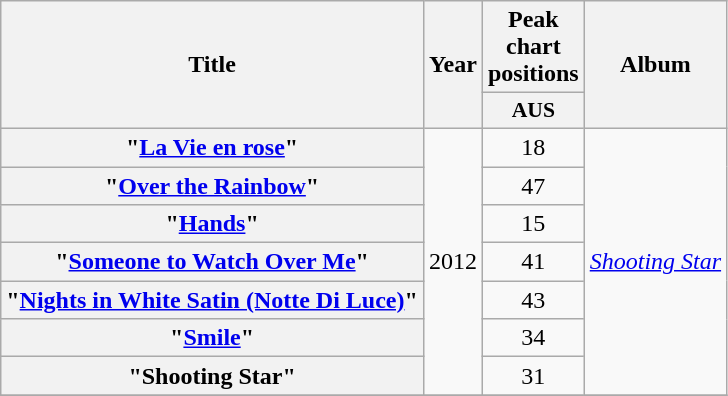<table class="wikitable plainrowheaders" style="text-align:center;" border="1">
<tr>
<th scope="col" rowspan="2">Title</th>
<th scope="col" rowspan="2">Year</th>
<th scope="col" colspan="1">Peak chart positions</th>
<th scope="col" rowspan="2">Album</th>
</tr>
<tr>
<th scope="col" style="width:3em;font-size:90%;">AUS<br></th>
</tr>
<tr>
<th scope="row">"<a href='#'>La Vie en rose</a>"</th>
<td rowspan="7">2012</td>
<td>18</td>
<td rowspan="7"><em><a href='#'>Shooting Star</a></em></td>
</tr>
<tr>
<th scope="row">"<a href='#'>Over the Rainbow</a>"</th>
<td>47</td>
</tr>
<tr>
<th scope="row">"<a href='#'>Hands</a>"</th>
<td>15</td>
</tr>
<tr>
<th scope="row">"<a href='#'>Someone to Watch Over Me</a>"</th>
<td>41</td>
</tr>
<tr>
<th scope="row">"<a href='#'>Nights in White Satin (Notte Di Luce)</a>"</th>
<td>43</td>
</tr>
<tr>
<th scope="row">"<a href='#'>Smile</a>"</th>
<td>34</td>
</tr>
<tr>
<th scope="row">"Shooting Star"</th>
<td>31</td>
</tr>
<tr>
</tr>
</table>
